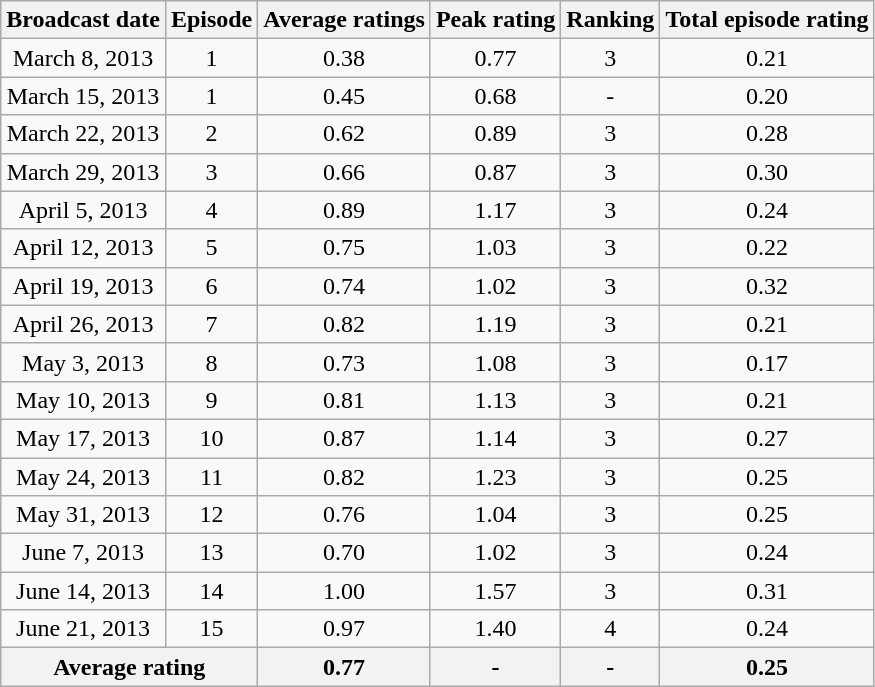<table class="wikitable" style="text-align:center">
<tr>
<th>Broadcast date</th>
<th>Episode</th>
<th>Average ratings</th>
<th>Peak rating</th>
<th>Ranking</th>
<th>Total episode rating</th>
</tr>
<tr>
<td>March 8, 2013</td>
<td>1</td>
<td>0.38</td>
<td>0.77</td>
<td>3</td>
<td>0.21</td>
</tr>
<tr>
<td>March 15, 2013</td>
<td>1</td>
<td>0.45</td>
<td>0.68</td>
<td>-</td>
<td>0.20</td>
</tr>
<tr>
<td>March 22, 2013</td>
<td>2</td>
<td>0.62</td>
<td>0.89</td>
<td>3</td>
<td>0.28</td>
</tr>
<tr>
<td>March 29, 2013</td>
<td>3</td>
<td>0.66</td>
<td>0.87</td>
<td>3</td>
<td>0.30</td>
</tr>
<tr>
<td>April 5, 2013</td>
<td>4</td>
<td>0.89</td>
<td>1.17</td>
<td>3</td>
<td>0.24</td>
</tr>
<tr>
<td>April 12, 2013</td>
<td>5</td>
<td>0.75</td>
<td>1.03</td>
<td>3</td>
<td>0.22</td>
</tr>
<tr>
<td>April 19, 2013</td>
<td>6</td>
<td>0.74</td>
<td>1.02</td>
<td>3</td>
<td>0.32</td>
</tr>
<tr>
<td>April 26, 2013</td>
<td>7</td>
<td>0.82</td>
<td>1.19</td>
<td>3</td>
<td>0.21</td>
</tr>
<tr>
<td>May 3, 2013</td>
<td>8</td>
<td>0.73</td>
<td>1.08</td>
<td>3</td>
<td>0.17</td>
</tr>
<tr>
<td>May 10, 2013</td>
<td>9</td>
<td>0.81</td>
<td>1.13</td>
<td>3</td>
<td>0.21</td>
</tr>
<tr>
<td>May 17, 2013</td>
<td>10</td>
<td>0.87</td>
<td>1.14</td>
<td>3</td>
<td>0.27</td>
</tr>
<tr>
<td>May 24, 2013</td>
<td>11</td>
<td>0.82</td>
<td>1.23</td>
<td>3</td>
<td>0.25</td>
</tr>
<tr>
<td>May 31, 2013</td>
<td>12</td>
<td>0.76</td>
<td>1.04</td>
<td>3</td>
<td>0.25</td>
</tr>
<tr>
<td>June 7, 2013</td>
<td>13</td>
<td>0.70</td>
<td>1.02</td>
<td>3</td>
<td>0.24</td>
</tr>
<tr>
<td>June 14, 2013</td>
<td>14</td>
<td>1.00</td>
<td>1.57</td>
<td>3</td>
<td>0.31</td>
</tr>
<tr>
<td>June 21, 2013</td>
<td>15</td>
<td>0.97</td>
<td>1.40</td>
<td>4</td>
<td>0.24</td>
</tr>
<tr>
<th colspan="2"><strong>Average rating</strong></th>
<th><strong>0.77</strong></th>
<th>-</th>
<th>-</th>
<th><strong>0.25</strong></th>
</tr>
</table>
